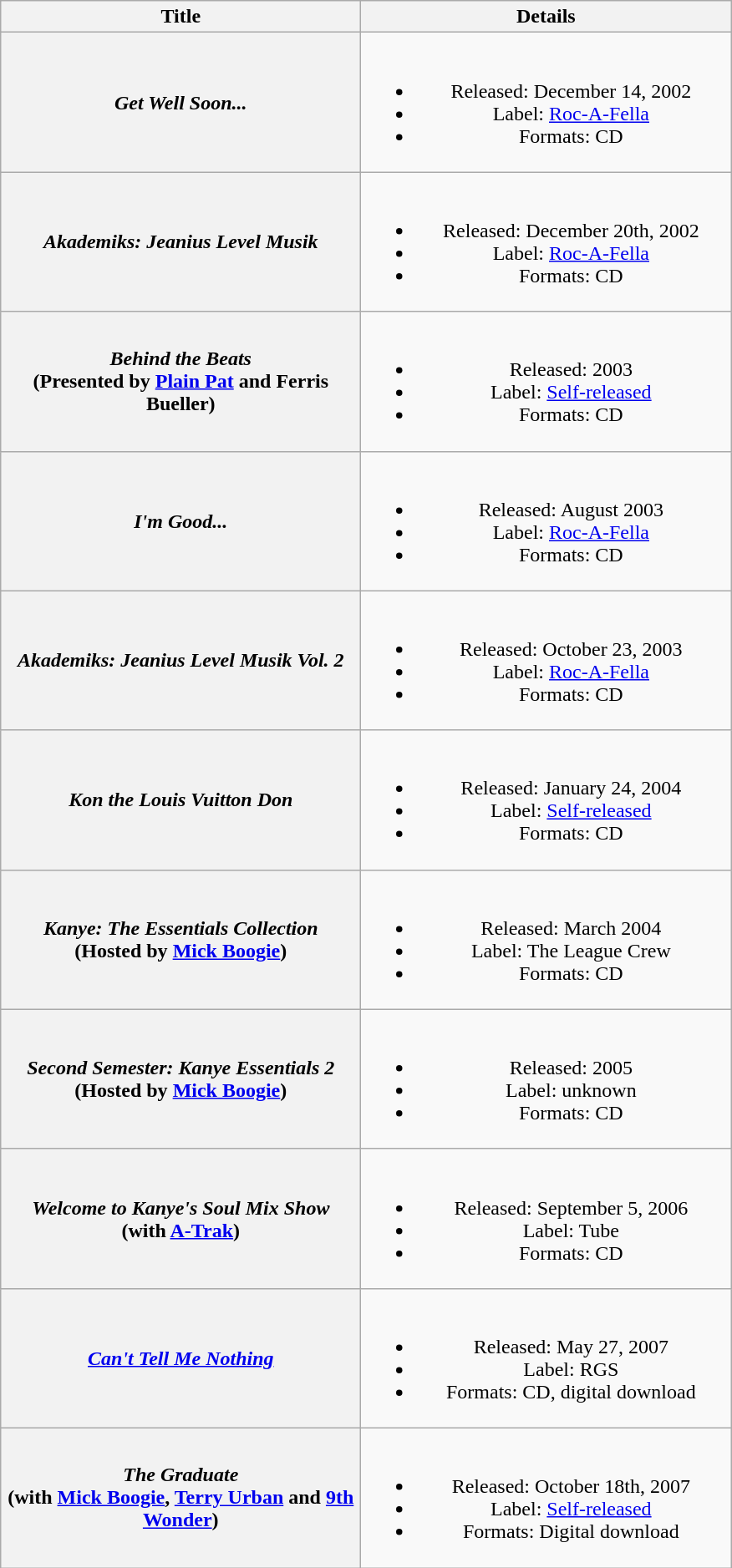<table class="wikitable plainrowheaders" style="text-align:center;">
<tr>
<th scope="col" style="width:17.5em;">Title</th>
<th scope="col" style="width:18em;">Details</th>
</tr>
<tr>
<th scope="row"><em>Get Well Soon...</em></th>
<td><br><ul><li>Released: December 14, 2002</li><li>Label: <a href='#'>Roc-A-Fella</a></li><li>Formats: CD</li></ul></td>
</tr>
<tr>
<th scope="row"><em>Akademiks: Jeanius Level Musik</em></th>
<td><br><ul><li>Released: December 20th, 2002</li><li>Label: <a href='#'>Roc-A-Fella</a></li><li>Formats: CD</li></ul></td>
</tr>
<tr>
<th scope="row"><em>Behind the Beats</em> <br><span>(Presented by <a href='#'>Plain Pat</a> and Ferris Bueller)</span></th>
<td><br><ul><li>Released: 2003</li><li>Label: <a href='#'>Self-released</a></li><li>Formats: CD</li></ul></td>
</tr>
<tr>
<th scope="row"><em>I'm Good...</em></th>
<td><br><ul><li>Released: August 2003</li><li>Label: <a href='#'>Roc-A-Fella</a></li><li>Formats: CD</li></ul></td>
</tr>
<tr>
<th scope="row"><em>Akademiks: Jeanius Level Musik Vol. 2</em></th>
<td><br><ul><li>Released: October 23, 2003</li><li>Label: <a href='#'>Roc-A-Fella</a></li><li>Formats: CD</li></ul></td>
</tr>
<tr>
<th ! scope="row"><em>Kon the Louis Vuitton Don</em></th>
<td><br><ul><li>Released: January 24, 2004</li><li>Label: <a href='#'>Self-released</a></li><li>Formats: CD</li></ul></td>
</tr>
<tr>
<th scope="row"><em>Kanye: The Essentials Collection</em> <br><span>(Hosted by <a href='#'>Mick Boogie</a>)</span></th>
<td><br><ul><li>Released: March 2004</li><li>Label: The League Crew</li><li>Formats: CD</li></ul></td>
</tr>
<tr>
<th scope="row"><em>Second Semester: Kanye Essentials 2</em> <br><span>(Hosted by <a href='#'>Mick Boogie</a>)</span></th>
<td><br><ul><li>Released: 2005</li><li>Label: unknown</li><li>Formats: CD</li></ul></td>
</tr>
<tr>
<th scope="row"><em>Welcome to Kanye's Soul Mix Show</em><br><span>(with <a href='#'>A-Trak</a>)</span></th>
<td><br><ul><li>Released: September 5, 2006</li><li>Label: Tube</li><li>Formats: CD</li></ul></td>
</tr>
<tr>
<th scope="row"><em><a href='#'>Can't Tell Me Nothing</a></em></th>
<td><br><ul><li>Released: May 27, 2007</li><li>Label: RGS</li><li>Formats: CD, digital download</li></ul></td>
</tr>
<tr>
<th scope="row"><em>The Graduate</em><br><span>(with <a href='#'>Mick Boogie</a>, <a href='#'>Terry Urban</a> and <a href='#'>9th Wonder</a>)</span></th>
<td><br><ul><li>Released: October 18th, 2007</li><li>Label: <a href='#'>Self-released</a></li><li>Formats: Digital download</li></ul></td>
</tr>
</table>
